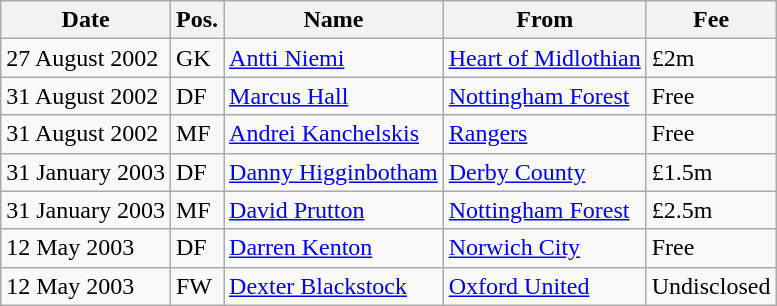<table class="wikitable">
<tr>
<th>Date</th>
<th>Pos.</th>
<th>Name</th>
<th>From</th>
<th>Fee</th>
</tr>
<tr>
<td>27 August 2002</td>
<td>GK</td>
<td> <a href='#'>Antti Niemi</a></td>
<td> <a href='#'>Heart of Midlothian</a></td>
<td>£2m</td>
</tr>
<tr>
<td>31 August 2002</td>
<td>DF</td>
<td> <a href='#'>Marcus Hall</a></td>
<td> <a href='#'>Nottingham Forest</a></td>
<td>Free</td>
</tr>
<tr>
<td>31 August 2002</td>
<td>MF</td>
<td> <a href='#'>Andrei Kanchelskis</a></td>
<td> <a href='#'>Rangers</a></td>
<td>Free</td>
</tr>
<tr>
<td>31 January 2003</td>
<td>DF</td>
<td> <a href='#'>Danny Higginbotham</a></td>
<td> <a href='#'>Derby County</a></td>
<td>£1.5m</td>
</tr>
<tr>
<td>31 January 2003</td>
<td>MF</td>
<td> <a href='#'>David Prutton</a></td>
<td> <a href='#'>Nottingham Forest</a></td>
<td>£2.5m</td>
</tr>
<tr>
<td>12 May 2003</td>
<td>DF</td>
<td> <a href='#'>Darren Kenton</a></td>
<td> <a href='#'>Norwich City</a></td>
<td>Free</td>
</tr>
<tr>
<td>12 May 2003</td>
<td>FW</td>
<td> <a href='#'>Dexter Blackstock</a></td>
<td> <a href='#'>Oxford United</a></td>
<td>Undisclosed</td>
</tr>
</table>
